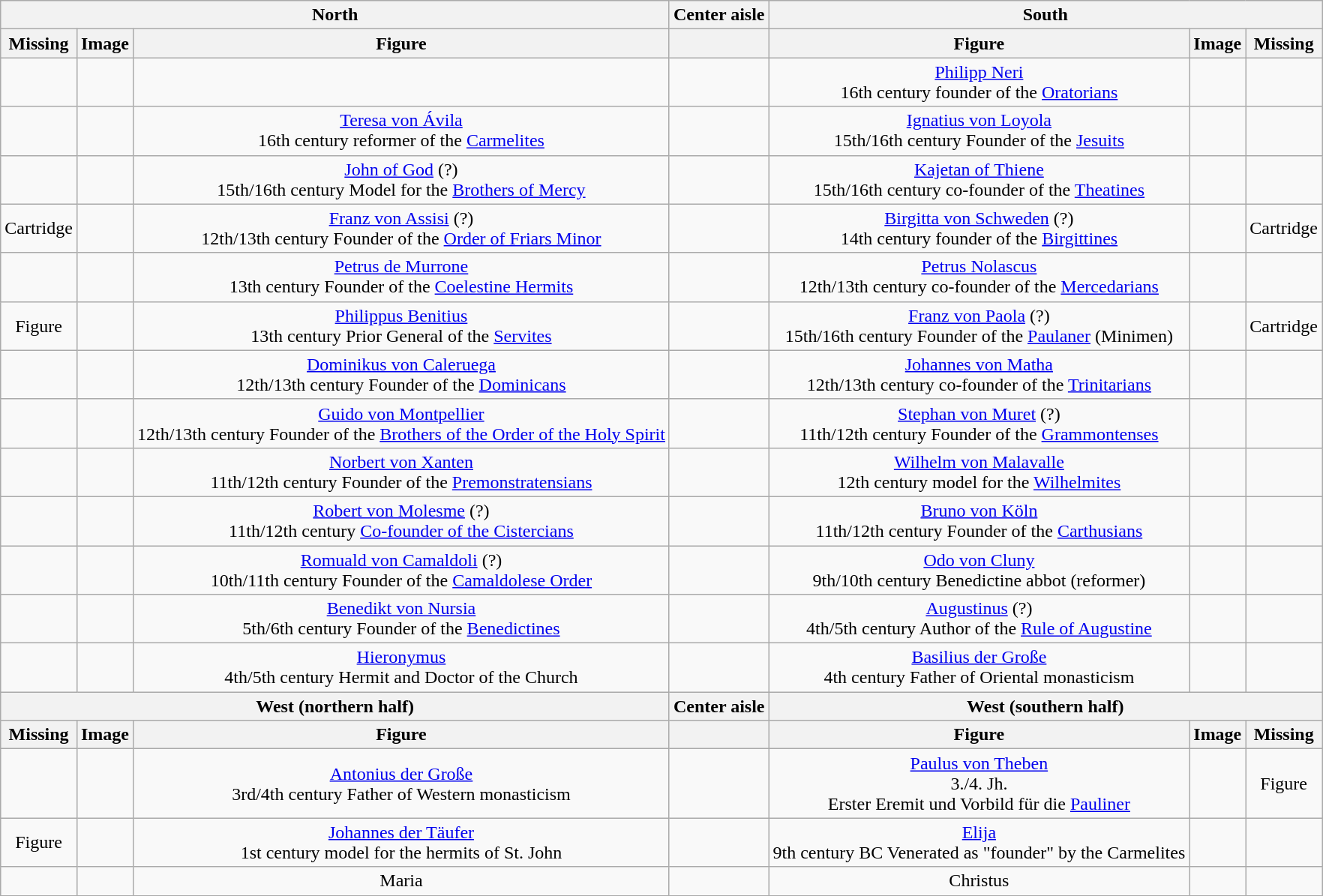<table class="wikitable centered" style="text-align:center">
<tr>
<th colspan="3">North</th>
<th colspan="1">Center aisle</th>
<th colspan="3">South</th>
</tr>
<tr>
<th>Missing</th>
<th>Image</th>
<th>Figure</th>
<th> </th>
<th>Figure</th>
<th>Image</th>
<th>Missing</th>
</tr>
<tr>
<td></td>
<td></td>
<td></td>
<td></td>
<td><a href='#'>Philipp Neri</a><br>16th century founder of the <a href='#'>Oratorians</a></td>
<td></td>
<td></td>
</tr>
<tr>
<td></td>
<td></td>
<td><a href='#'>Teresa von Ávila</a><br>16th century reformer of the <a href='#'>Carmelites</a></td>
<td></td>
<td><a href='#'>Ignatius von Loyola</a><br>15th/16th century Founder of the <a href='#'>Jesuits</a></td>
<td></td>
<td></td>
</tr>
<tr>
<td></td>
<td></td>
<td><a href='#'>John of God</a> (?)<br>15th/16th century Model for the <a href='#'>Brothers of Mercy</a></td>
<td></td>
<td><a href='#'>Kajetan of Thiene</a><br>15th/16th century co-founder of the <a href='#'>Theatines</a></td>
<td></td>
<td></td>
</tr>
<tr>
<td>Cartridge</td>
<td></td>
<td><a href='#'>Franz von Assisi</a> (?)<br>12th/13th century Founder of the <a href='#'>Order of Friars Minor</a></td>
<td></td>
<td><a href='#'>Birgitta von Schweden</a> (?)<br>14th century founder of the <a href='#'>Birgittines</a></td>
<td></td>
<td>Cartridge</td>
</tr>
<tr>
<td></td>
<td></td>
<td><a href='#'>Petrus de Murrone</a><br>13th century Founder of the <a href='#'>Coelestine Hermits</a></td>
<td></td>
<td><a href='#'>Petrus Nolascus</a><br>12th/13th century co-founder of the <a href='#'>Mercedarians</a></td>
<td></td>
<td></td>
</tr>
<tr>
<td>Figure</td>
<td></td>
<td><a href='#'>Philippus Benitius</a><br>13th century Prior General of the <a href='#'>Servites</a></td>
<td></td>
<td><a href='#'>Franz von Paola</a> (?)<br>15th/16th century Founder of the <a href='#'>Paulaner</a> (Minimen)</td>
<td></td>
<td>Cartridge</td>
</tr>
<tr>
<td></td>
<td></td>
<td><a href='#'>Dominikus von Caleruega</a><br>12th/13th century Founder of the <a href='#'>Dominicans</a></td>
<td></td>
<td><a href='#'>Johannes von Matha</a><br>12th/13th century co-founder of the <a href='#'>Trinitarians</a></td>
<td></td>
<td></td>
</tr>
<tr>
<td></td>
<td></td>
<td><a href='#'>Guido von Montpellier</a><br>12th/13th century Founder of the <a href='#'>Brothers of the Order of the Holy Spirit</a></td>
<td></td>
<td><a href='#'>Stephan von Muret</a> (?)<br>11th/12th century Founder of the <a href='#'>Grammontenses</a></td>
<td></td>
<td></td>
</tr>
<tr>
<td></td>
<td></td>
<td><a href='#'>Norbert von Xanten</a><br>11th/12th century Founder of the <a href='#'>Premonstratensians</a></td>
<td></td>
<td><a href='#'>Wilhelm von Malavalle</a><br>12th century model for the <a href='#'>Wilhelmites</a></td>
<td></td>
<td></td>
</tr>
<tr>
<td></td>
<td></td>
<td><a href='#'>Robert von Molesme</a> (?)<br>11th/12th century <a href='#'>Co-founder of the Cistercians</a></td>
<td></td>
<td><a href='#'>Bruno von Köln</a><br>11th/12th century Founder of the <a href='#'>Carthusians</a></td>
<td></td>
<td></td>
</tr>
<tr>
<td></td>
<td></td>
<td><a href='#'>Romuald von Camaldoli</a> (?)<br>10th/11th century Founder of the <a href='#'>Camaldolese Order</a></td>
<td></td>
<td><a href='#'>Odo von Cluny</a><br>9th/10th century Benedictine abbot (reformer)</td>
<td></td>
<td></td>
</tr>
<tr>
<td></td>
<td></td>
<td><a href='#'>Benedikt von Nursia</a><br>5th/6th century Founder of the <a href='#'>Benedictines</a></td>
<td></td>
<td><a href='#'>Augustinus</a> (?)<br>4th/5th century Author of the <a href='#'>Rule of Augustine</a></td>
<td></td>
<td></td>
</tr>
<tr>
<td></td>
<td></td>
<td><a href='#'>Hieronymus</a><br>4th/5th century Hermit and Doctor of the Church</td>
<td></td>
<td><a href='#'>Basilius der Große</a><br>4th century Father of Oriental monasticism</td>
<td></td>
<td></td>
</tr>
<tr>
<th colspan="3">West (northern half)</th>
<th colspan="1">Center aisle</th>
<th colspan="3">West (southern half)</th>
</tr>
<tr>
<th>Missing</th>
<th>Image</th>
<th>Figure</th>
<th> </th>
<th>Figure</th>
<th>Image</th>
<th>Missing</th>
</tr>
<tr>
<td></td>
<td></td>
<td><a href='#'>Antonius der Große</a><br>3rd/4th century Father of Western monasticism</td>
<td></td>
<td><a href='#'>Paulus von Theben</a><br>3./4. Jh.<br>Erster Eremit und Vorbild für die <a href='#'>Pauliner</a></td>
<td></td>
<td>Figure</td>
</tr>
<tr>
<td>Figure</td>
<td></td>
<td><a href='#'>Johannes der Täufer</a><br>1st century model for the hermits of St. John</td>
<td></td>
<td><a href='#'>Elija</a><br>9th century BC Venerated as "founder" by the Carmelites</td>
<td></td>
<td></td>
</tr>
<tr>
<td></td>
<td></td>
<td>Maria</td>
<td></td>
<td>Christus</td>
<td></td>
<td></td>
</tr>
<tr>
</tr>
</table>
